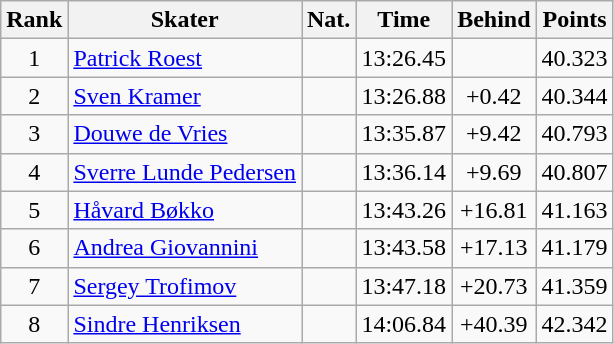<table class="wikitable sortable" border="1" style="text-align:center">
<tr>
<th>Rank</th>
<th>Skater</th>
<th>Nat.</th>
<th>Time</th>
<th>Behind</th>
<th>Points</th>
</tr>
<tr>
<td>1</td>
<td align=left><a href='#'>Patrick Roest</a></td>
<td></td>
<td>13:26.45</td>
<td></td>
<td>40.323</td>
</tr>
<tr>
<td>2</td>
<td align=left><a href='#'>Sven Kramer</a></td>
<td></td>
<td>13:26.88</td>
<td>+0.42</td>
<td>40.344</td>
</tr>
<tr>
<td>3</td>
<td align=left><a href='#'>Douwe de Vries</a></td>
<td></td>
<td>13:35.87</td>
<td>+9.42</td>
<td>40.793</td>
</tr>
<tr>
<td>4</td>
<td align=left><a href='#'>Sverre Lunde Pedersen</a></td>
<td></td>
<td>13:36.14</td>
<td>+9.69</td>
<td>40.807</td>
</tr>
<tr>
<td>5</td>
<td align=left><a href='#'>Håvard Bøkko</a></td>
<td></td>
<td>13:43.26</td>
<td>+16.81</td>
<td>41.163</td>
</tr>
<tr>
<td>6</td>
<td align=left><a href='#'>Andrea Giovannini</a></td>
<td></td>
<td>13:43.58</td>
<td>+17.13</td>
<td>41.179</td>
</tr>
<tr>
<td>7</td>
<td align=left><a href='#'>Sergey Trofimov</a></td>
<td></td>
<td>13:47.18</td>
<td>+20.73</td>
<td>41.359</td>
</tr>
<tr>
<td>8</td>
<td align=left><a href='#'>Sindre Henriksen</a></td>
<td></td>
<td>14:06.84</td>
<td>+40.39</td>
<td>42.342</td>
</tr>
</table>
